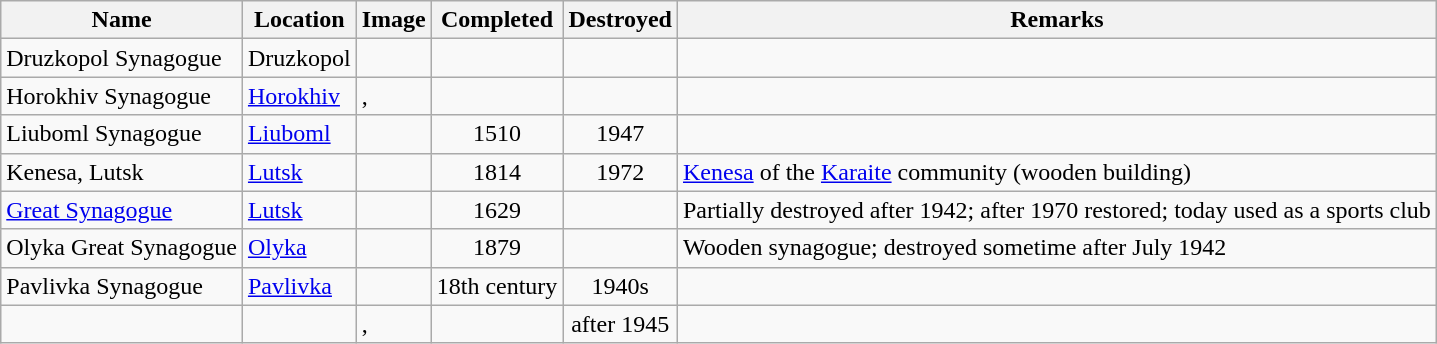<table class="wikitable sortable">
<tr>
<th>Name</th>
<th>Location</th>
<th class="unsortable">Image</th>
<th>Completed</th>
<th>Destroyed</th>
<th class="unsortable">Remarks</th>
</tr>
<tr>
<td>Druzkopol Synagogue</td>
<td>Druzkopol</td>
<td></td>
<td align=center></td>
<td align=center></td>
<td></td>
</tr>
<tr>
<td>Horokhiv Synagogue</td>
<td><a href='#'>Horokhiv</a></td>
<td>, </td>
<td align=center></td>
<td align=center></td>
<td></td>
</tr>
<tr>
<td>Liuboml Synagogue</td>
<td><a href='#'>Liuboml</a></td>
<td></td>
<td align=center>1510</td>
<td align=center>1947</td>
<td></td>
</tr>
<tr>
<td>Kenesa, Lutsk</td>
<td><a href='#'>Lutsk</a></td>
<td></td>
<td align=center>1814</td>
<td align=center>1972</td>
<td><a href='#'>Kenesa</a> of the <a href='#'>Karaite</a> community (wooden building)</td>
</tr>
<tr>
<td><a href='#'>Great Synagogue</a></td>
<td><a href='#'>Lutsk</a></td>
<td></td>
<td align=center>1629</td>
<td align=center></td>
<td>Partially destroyed after 1942; after 1970 restored; today used as a sports club</td>
</tr>
<tr>
<td>Olyka Great Synagogue</td>
<td><a href='#'>Olyka</a></td>
<td></td>
<td align=center>1879</td>
<td align=center></td>
<td>Wooden synagogue; destroyed sometime after July 1942</td>
</tr>
<tr>
<td>Pavlivka Synagogue</td>
<td><a href='#'>Pavlivka</a></td>
<td></td>
<td align=center>18th century</td>
<td align=center>1940s</td>
<td></td>
</tr>
<tr>
<td></td>
<td></td>
<td>, </td>
<td align=center></td>
<td align=center>after 1945</td>
<td></td>
</tr>
</table>
